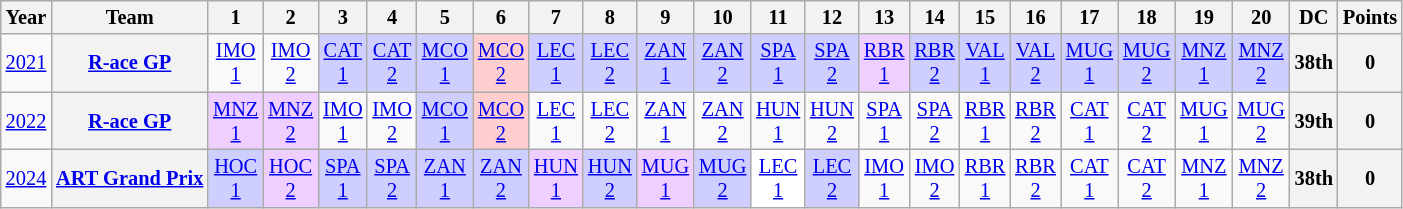<table class="wikitable" style="text-align:center; font-size:85%">
<tr>
<th>Year</th>
<th>Team</th>
<th>1</th>
<th>2</th>
<th>3</th>
<th>4</th>
<th>5</th>
<th>6</th>
<th>7</th>
<th>8</th>
<th>9</th>
<th>10</th>
<th>11</th>
<th>12</th>
<th>13</th>
<th>14</th>
<th>15</th>
<th>16</th>
<th>17</th>
<th>18</th>
<th>19</th>
<th>20</th>
<th>DC</th>
<th>Points</th>
</tr>
<tr>
<td><a href='#'>2021</a></td>
<th nowrap><a href='#'>R-ace GP</a></th>
<td style="background:#;"><a href='#'>IMO<br>1</a></td>
<td style="background:#;"><a href='#'>IMO<br>2</a></td>
<td style="background:#CFCFFF;"><a href='#'>CAT<br>1</a><br></td>
<td style="background:#CFCFFF;"><a href='#'>CAT<br>2</a><br></td>
<td style="background:#CFCFFF;"><a href='#'>MCO<br>1</a><br></td>
<td style="background:#FFCFCF;"><a href='#'>MCO<br>2</a><br></td>
<td style="background:#CFCFFF;"><a href='#'>LEC<br>1</a><br></td>
<td style="background:#CFCFFF;"><a href='#'>LEC<br>2</a><br></td>
<td style="background:#CFCFFF;"><a href='#'>ZAN<br>1</a><br></td>
<td style="background:#CFCFFF;"><a href='#'>ZAN<br>2</a><br></td>
<td style="background:#CFCFFF;"><a href='#'>SPA<br>1</a><br></td>
<td style="background:#CFCFFF;"><a href='#'>SPA<br>2</a><br></td>
<td style="background:#EFCFFF;"><a href='#'>RBR<br>1</a><br></td>
<td style="background:#CFCFFF;"><a href='#'>RBR<br>2</a><br></td>
<td style="background:#CFCFFF;"><a href='#'>VAL<br>1</a><br></td>
<td style="background:#CFCFFF;"><a href='#'>VAL<br>2</a><br></td>
<td style="background:#CFCFFF;"><a href='#'>MUG<br>1</a><br></td>
<td style="background:#CFCFFF;"><a href='#'>MUG<br>2</a><br></td>
<td style="background:#CFCFFF;"><a href='#'>MNZ<br>1</a><br></td>
<td style="background:#CFCFFF;"><a href='#'>MNZ<br>2</a><br></td>
<th>38th</th>
<th>0</th>
</tr>
<tr>
<td><a href='#'>2022</a></td>
<th nowrap><a href='#'>R-ace GP</a></th>
<td style="background:#EFCFFF;"><a href='#'>MNZ<br>1</a><br></td>
<td style="background:#EFCFFF;"><a href='#'>MNZ<br>2</a><br></td>
<td style="background:#;"><a href='#'>IMO<br>1</a><br></td>
<td style="background:#;"><a href='#'>IMO<br>2</a><br></td>
<td style="background:#CFCFFF;"><a href='#'>MCO<br>1</a><br></td>
<td style="background:#FFCFCF;"><a href='#'>MCO<br>2</a><br></td>
<td style="background:#;"><a href='#'>LEC<br>1</a></td>
<td style="background:#;"><a href='#'>LEC<br>2</a></td>
<td style="background:#;"><a href='#'>ZAN<br>1</a></td>
<td style="background:#;"><a href='#'>ZAN<br>2</a></td>
<td style="background:#;"><a href='#'>HUN<br>1</a></td>
<td style="background:#;"><a href='#'>HUN<br>2</a></td>
<td style="background:#;"><a href='#'>SPA<br>1</a></td>
<td style="background:#;"><a href='#'>SPA<br>2</a></td>
<td style="background:#;"><a href='#'>RBR<br>1</a></td>
<td style="background:#;"><a href='#'>RBR<br>2</a></td>
<td style="background:#;"><a href='#'>CAT<br>1</a></td>
<td style="background:#;"><a href='#'>CAT<br>2</a></td>
<td style="background:#;"><a href='#'>MUG<br>1</a></td>
<td style="background:#;"><a href='#'>MUG<br>2</a></td>
<th>39th</th>
<th>0</th>
</tr>
<tr>
<td><a href='#'>2024</a></td>
<th nowrap><a href='#'>ART Grand Prix</a></th>
<td style="background:#cfcfff;"><a href='#'>HOC<br>1</a><br></td>
<td style="background:#efcfff;"><a href='#'>HOC<br>2</a><br></td>
<td style="background:#cfcfff;"><a href='#'>SPA<br>1</a><br></td>
<td style="background:#cfcfff;"><a href='#'>SPA<br>2</a><br></td>
<td style="background:#cfcfff;"><a href='#'>ZAN<br>1</a><br></td>
<td style="background:#cfcfff;"><a href='#'>ZAN<br>2</a><br></td>
<td style="background:#efcfff;"><a href='#'>HUN<br>1</a><br></td>
<td style="background:#cfcfff;"><a href='#'>HUN<br>2</a><br></td>
<td style="background:#efcfff;"><a href='#'>MUG<br>1</a><br></td>
<td style="background:#cfcfff;"><a href='#'>MUG<br>2</a><br></td>
<td style="background:#ffffff;"><a href='#'>LEC<br>1</a><br></td>
<td style="background:#cfcfff;"><a href='#'>LEC<br>2</a><br></td>
<td style="background:#;"><a href='#'>IMO<br>1</a></td>
<td style="background:#;"><a href='#'>IMO<br>2</a></td>
<td style="background:#;"><a href='#'>RBR<br>1</a></td>
<td style="background:#;"><a href='#'>RBR<br>2</a></td>
<td style="background:#;"><a href='#'>CAT<br>1</a></td>
<td style="background:#;"><a href='#'>CAT<br>2</a></td>
<td style="background:#;"><a href='#'>MNZ<br>1</a></td>
<td style="background:#;"><a href='#'>MNZ<br>2</a></td>
<th>38th</th>
<th>0</th>
</tr>
</table>
